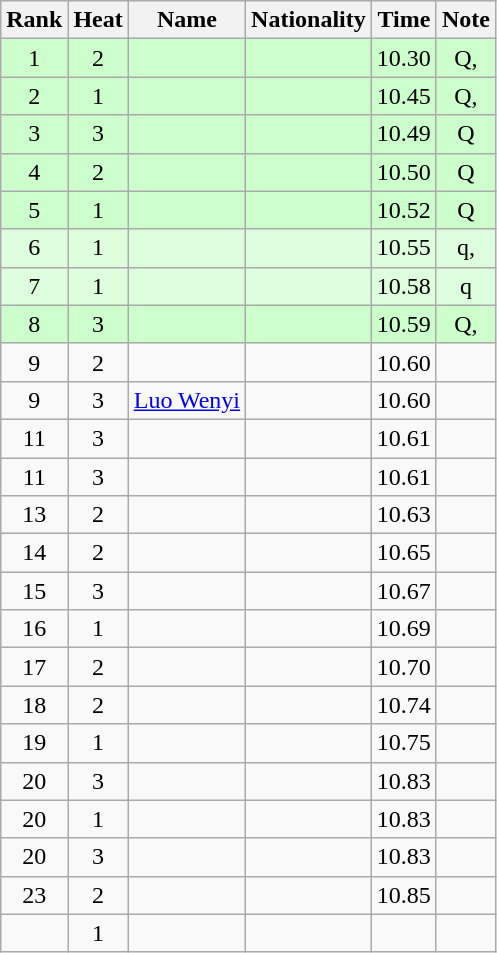<table class="wikitable sortable" style="text-align:center">
<tr>
<th>Rank</th>
<th>Heat</th>
<th>Name</th>
<th>Nationality</th>
<th>Time</th>
<th>Note</th>
</tr>
<tr bgcolor=ccffcc>
<td>1</td>
<td>2</td>
<td align=left></td>
<td align=left></td>
<td>10.30</td>
<td>Q, <strong></strong></td>
</tr>
<tr bgcolor=ccffcc>
<td>2</td>
<td>1</td>
<td align=left></td>
<td align=left></td>
<td>10.45</td>
<td>Q, <strong></strong></td>
</tr>
<tr bgcolor=ccffcc>
<td>3</td>
<td>3</td>
<td align=left></td>
<td align=left></td>
<td>10.49</td>
<td>Q</td>
</tr>
<tr bgcolor=ccffcc>
<td>4</td>
<td>2</td>
<td align=left></td>
<td align=left></td>
<td>10.50</td>
<td>Q</td>
</tr>
<tr bgcolor=ccffcc>
<td>5</td>
<td>1</td>
<td align=left></td>
<td align=left></td>
<td>10.52</td>
<td>Q</td>
</tr>
<tr bgcolor=ddffdd>
<td>6</td>
<td>1</td>
<td align=left></td>
<td align=left></td>
<td>10.55</td>
<td>q, <strong></strong></td>
</tr>
<tr bgcolor=ddffdd>
<td>7</td>
<td>1</td>
<td align=left></td>
<td align=left></td>
<td>10.58</td>
<td>q</td>
</tr>
<tr bgcolor=ccffcc>
<td>8</td>
<td>3</td>
<td align=left></td>
<td align=left></td>
<td>10.59</td>
<td>Q, <strong></strong></td>
</tr>
<tr>
<td>9</td>
<td>2</td>
<td align=left></td>
<td align=left></td>
<td>10.60</td>
<td><strong></strong></td>
</tr>
<tr>
<td>9</td>
<td>3</td>
<td align=left><a href='#'>Luo Wenyi</a></td>
<td align=left></td>
<td>10.60</td>
<td></td>
</tr>
<tr>
<td>11</td>
<td>3</td>
<td align=left></td>
<td align=left></td>
<td>10.61</td>
<td></td>
</tr>
<tr>
<td>11</td>
<td>3</td>
<td align=left></td>
<td align=left></td>
<td>10.61</td>
<td></td>
</tr>
<tr>
<td>13</td>
<td>2</td>
<td align=left></td>
<td align=left></td>
<td>10.63</td>
<td></td>
</tr>
<tr>
<td>14</td>
<td>2</td>
<td align=left></td>
<td align=left></td>
<td>10.65</td>
<td></td>
</tr>
<tr>
<td>15</td>
<td>3</td>
<td align=left></td>
<td align=left></td>
<td>10.67</td>
<td><strong></strong></td>
</tr>
<tr>
<td>16</td>
<td>1</td>
<td align=left></td>
<td align=left></td>
<td>10.69</td>
<td></td>
</tr>
<tr>
<td>17</td>
<td>2</td>
<td align=left></td>
<td align=left></td>
<td>10.70</td>
<td></td>
</tr>
<tr>
<td>18</td>
<td>2</td>
<td align=left></td>
<td align=left></td>
<td>10.74</td>
<td></td>
</tr>
<tr>
<td>19</td>
<td>1</td>
<td align=left></td>
<td align=left></td>
<td>10.75</td>
<td></td>
</tr>
<tr>
<td>20</td>
<td>3</td>
<td align=left></td>
<td align=left></td>
<td>10.83</td>
<td></td>
</tr>
<tr>
<td>20</td>
<td>1</td>
<td align=left></td>
<td align=left></td>
<td>10.83</td>
<td></td>
</tr>
<tr>
<td>20</td>
<td>3</td>
<td align=left></td>
<td align=left></td>
<td>10.83</td>
<td></td>
</tr>
<tr>
<td>23</td>
<td>2</td>
<td align=left></td>
<td align=left></td>
<td>10.85</td>
<td></td>
</tr>
<tr>
<td></td>
<td>1</td>
<td align=left></td>
<td align=left></td>
<td></td>
<td></td>
</tr>
</table>
